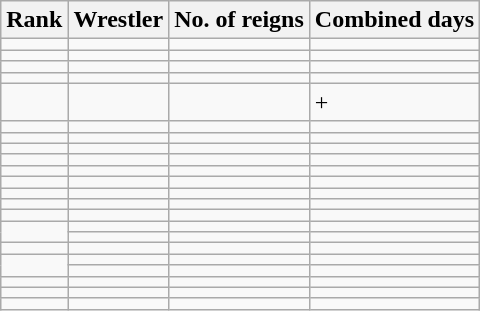<table class="wikitable sortable">
<tr>
<th>Rank </th>
<th>Wrestler</th>
<th>No. of reigns</th>
<th>Combined days</th>
</tr>
<tr>
<td></td>
<td align="left"></td>
<td></td>
<td></td>
</tr>
<tr>
<td></td>
<td align="left"></td>
<td></td>
<td></td>
</tr>
<tr>
<td></td>
<td align="left"></td>
<td></td>
<td></td>
</tr>
<tr>
<td></td>
<td align="left"></td>
<td></td>
<td></td>
</tr>
<tr>
<td></td>
<td align="left"></td>
<td></td>
<td>+</td>
</tr>
<tr>
<td></td>
<td align="left"></td>
<td></td>
<td></td>
</tr>
<tr>
<td></td>
<td align="left"></td>
<td></td>
<td></td>
</tr>
<tr>
<td></td>
<td align="left"></td>
<td></td>
<td></td>
</tr>
<tr>
<td></td>
<td align="left"></td>
<td></td>
<td></td>
</tr>
<tr>
<td></td>
<td align="left"></td>
<td></td>
<td></td>
</tr>
<tr>
<td></td>
<td align="left"></td>
<td></td>
<td></td>
</tr>
<tr>
<td></td>
<td align="left"></td>
<td></td>
<td></td>
</tr>
<tr>
<td></td>
<td align="left"></td>
<td></td>
<td></td>
</tr>
<tr>
<td></td>
<td align="left"></td>
<td></td>
<td></td>
</tr>
<tr>
<td rowspan=2></td>
<td align="left"></td>
<td></td>
<td></td>
</tr>
<tr>
<td align="left"></td>
<td></td>
<td></td>
</tr>
<tr>
<td></td>
<td align="left"></td>
<td></td>
<td></td>
</tr>
<tr>
<td rowspan=2></td>
<td align="left"></td>
<td></td>
<td></td>
</tr>
<tr>
<td align="left"></td>
<td></td>
<td></td>
</tr>
<tr>
<td></td>
<td align="left"></td>
<td></td>
<td></td>
</tr>
<tr>
<td></td>
<td align="left"></td>
<td></td>
<td></td>
</tr>
<tr>
<td></td>
<td align="left"></td>
<td></td>
<td></td>
</tr>
</table>
